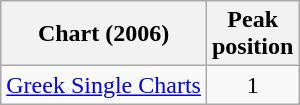<table class="wikitable">
<tr>
<th align="center">Chart (2006)</th>
<th align="center">Peak<br>position</th>
</tr>
<tr>
<td align="left"><a href='#'>Greek Single Charts</a></td>
<td align="center">1</td>
</tr>
</table>
